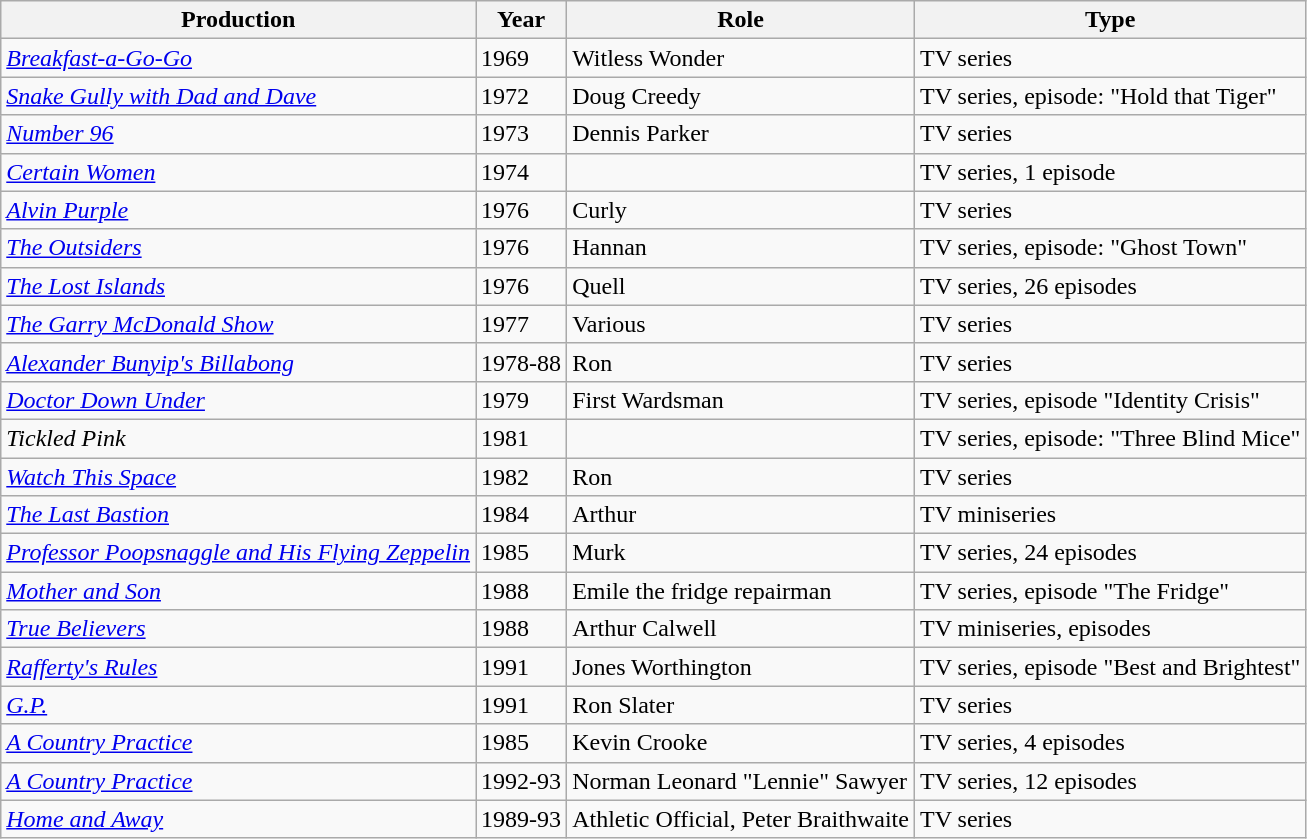<table class="wikitable">
<tr>
<th>Production</th>
<th>Year</th>
<th>Role</th>
<th>Type</th>
</tr>
<tr>
<td><em><a href='#'>Breakfast-a-Go-Go</a></em></td>
<td>1969</td>
<td>Witless Wonder</td>
<td>TV series</td>
</tr>
<tr>
<td><em><a href='#'>Snake Gully with Dad and Dave</a></em></td>
<td>1972</td>
<td>Doug Creedy</td>
<td>TV series, episode: "Hold that Tiger"</td>
</tr>
<tr>
<td><em><a href='#'>Number 96</a></em></td>
<td>1973</td>
<td>Dennis Parker</td>
<td>TV series</td>
</tr>
<tr>
<td><em><a href='#'>Certain Women</a></em></td>
<td>1974</td>
<td></td>
<td>TV series, 1 episode</td>
</tr>
<tr>
<td><em><a href='#'>Alvin Purple</a></em></td>
<td>1976</td>
<td>Curly</td>
<td>TV series</td>
</tr>
<tr>
<td><em><a href='#'>The Outsiders</a></em></td>
<td>1976</td>
<td>Hannan</td>
<td>TV series, episode: "Ghost Town"</td>
</tr>
<tr>
<td><em><a href='#'>The Lost Islands</a></em></td>
<td>1976</td>
<td>Quell</td>
<td>TV series, 26 episodes</td>
</tr>
<tr>
<td><em><a href='#'>The Garry McDonald Show</a></em></td>
<td>1977</td>
<td>Various</td>
<td>TV series</td>
</tr>
<tr>
<td><em><a href='#'>Alexander Bunyip's Billabong</a></em></td>
<td>1978-88</td>
<td>Ron</td>
<td>TV series</td>
</tr>
<tr>
<td><em><a href='#'>Doctor Down Under</a></em></td>
<td>1979</td>
<td>First Wardsman</td>
<td>TV series, episode "Identity Crisis"</td>
</tr>
<tr>
<td><em>Tickled Pink</em></td>
<td>1981</td>
<td></td>
<td>TV series, episode: "Three Blind Mice"</td>
</tr>
<tr>
<td><em><a href='#'>Watch This Space</a></em></td>
<td>1982</td>
<td>Ron</td>
<td>TV series</td>
</tr>
<tr>
<td><em><a href='#'>The Last Bastion</a></em></td>
<td>1984</td>
<td>Arthur</td>
<td>TV miniseries</td>
</tr>
<tr>
<td><em><a href='#'>Professor Poopsnaggle and His Flying Zeppelin</a></em></td>
<td>1985</td>
<td>Murk</td>
<td>TV series, 24 episodes</td>
</tr>
<tr>
<td><em><a href='#'>Mother and Son</a></em></td>
<td>1988</td>
<td>Emile the fridge repairman</td>
<td>TV series, episode "The Fridge"</td>
</tr>
<tr>
<td><em><a href='#'>True Believers</a></em></td>
<td>1988</td>
<td>Arthur Calwell</td>
<td>TV miniseries, episodes</td>
</tr>
<tr>
<td><em><a href='#'>Rafferty's Rules</a></em></td>
<td>1991</td>
<td>Jones Worthington</td>
<td>TV series, episode "Best and Brightest"</td>
</tr>
<tr>
<td><em><a href='#'>G.P.</a></em></td>
<td>1991</td>
<td>Ron Slater</td>
<td>TV series</td>
</tr>
<tr>
<td><em><a href='#'>A Country Practice</a></em></td>
<td>1985</td>
<td>Kevin Crooke</td>
<td>TV series, 4 episodes</td>
</tr>
<tr>
<td><em><a href='#'>A Country Practice</a></em></td>
<td>1992-93</td>
<td>Norman Leonard "Lennie" Sawyer</td>
<td>TV series, 12 episodes</td>
</tr>
<tr>
<td><em><a href='#'>Home and Away</a></em></td>
<td>1989-93</td>
<td>Athletic Official, Peter Braithwaite</td>
<td>TV series</td>
</tr>
</table>
